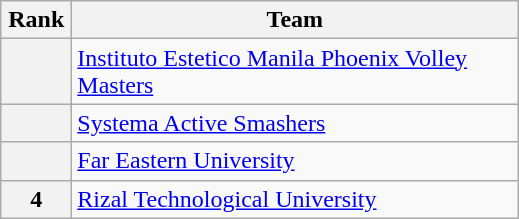<table class="wikitable" style="text-align: center;">
<tr>
<th width=40>Rank</th>
<th width=290>Team</th>
</tr>
<tr>
<th></th>
<td style="text-align:left;"><a href='#'>Instituto Estetico Manila Phoenix Volley Masters</a></td>
</tr>
<tr>
<th></th>
<td style="text-align:left;"><a href='#'>Systema Active Smashers</a></td>
</tr>
<tr>
<th></th>
<td style="text-align:left;"><a href='#'>Far Eastern University</a></td>
</tr>
<tr>
<th>4</th>
<td style="text-align:left;"><a href='#'>Rizal Technological University</a></td>
</tr>
</table>
